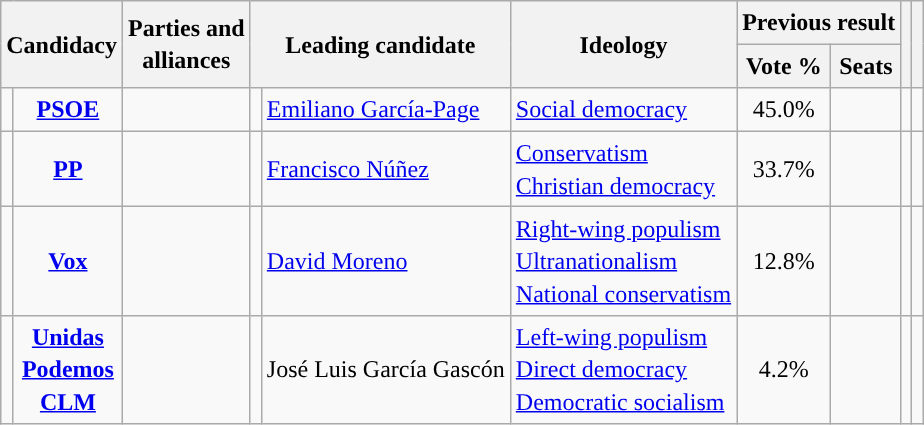<table class="wikitable" style="line-height:1.35em; text-align:left;">
<tr>
<th colspan="2" rowspan="2">Candidacy</th>
<th rowspan="2">Parties and<br>alliances</th>
<th colspan="2" rowspan="2">Leading candidate</th>
<th rowspan="2">Ideology</th>
<th colspan="2">Previous result</th>
<th rowspan="2"></th>
<th rowspan="2"></th>
</tr>
<tr>
<th>Vote %</th>
<th>Seats</th>
</tr>
<tr>
<td width="1" style="color:inherit;background:"></td>
<td align="center"><strong><a href='#'>PSOE</a></strong></td>
<td></td>
<td></td>
<td><a href='#'>Emiliano García-Page</a></td>
<td><a href='#'>Social democracy</a></td>
<td align="center">45.0%</td>
<td></td>
<td></td>
<td></td>
</tr>
<tr>
<td style="color:inherit;background:"></td>
<td align="center"><strong><a href='#'>PP</a></strong></td>
<td></td>
<td></td>
<td><a href='#'>Francisco Núñez</a></td>
<td><a href='#'>Conservatism</a><br><a href='#'>Christian democracy</a></td>
<td align="center">33.7%</td>
<td></td>
<td></td>
<td></td>
</tr>
<tr>
<td style="color:inherit;background:"></td>
<td align="center"><strong><a href='#'>Vox</a></strong></td>
<td></td>
<td></td>
<td><a href='#'>David Moreno</a></td>
<td><a href='#'>Right-wing populism</a><br><a href='#'>Ultranationalism</a><br><a href='#'>National conservatism</a></td>
<td align="center">12.8%</td>
<td></td>
<td></td>
<td></td>
</tr>
<tr>
<td style="color:inherit;background:"></td>
<td align="center"><strong><a href='#'>Unidas<br>Podemos<br>CLM</a></strong></td>
<td></td>
<td></td>
<td>José Luis García Gascón</td>
<td><a href='#'>Left-wing populism</a><br><a href='#'>Direct democracy</a><br><a href='#'>Democratic socialism</a></td>
<td align="center">4.2%</td>
<td></td>
<td></td>
<td></td>
</tr>
</table>
